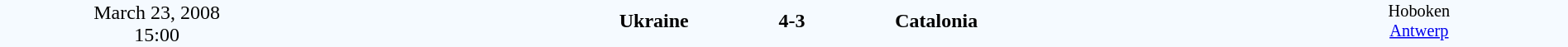<table style="width: 100%; background:#F5FAFF;" cellspacing="0">
<tr>
<td align=center rowspan=3 width=20%>March 23, 2008<br>15:00</td>
</tr>
<tr>
<td width=24% align=right><strong>Ukraine</strong></td>
<td align=center width=13%><strong>4-3</strong></td>
<td width=24%><strong>Catalonia</strong></td>
<td style=font-size:85% rowspan=3 valign=top align=center>Hoboken <br><a href='#'>Antwerp</a></td>
</tr>
<tr style=font-size:85%>
<td align=right valign=top></td>
<td></td>
<td></td>
</tr>
</table>
